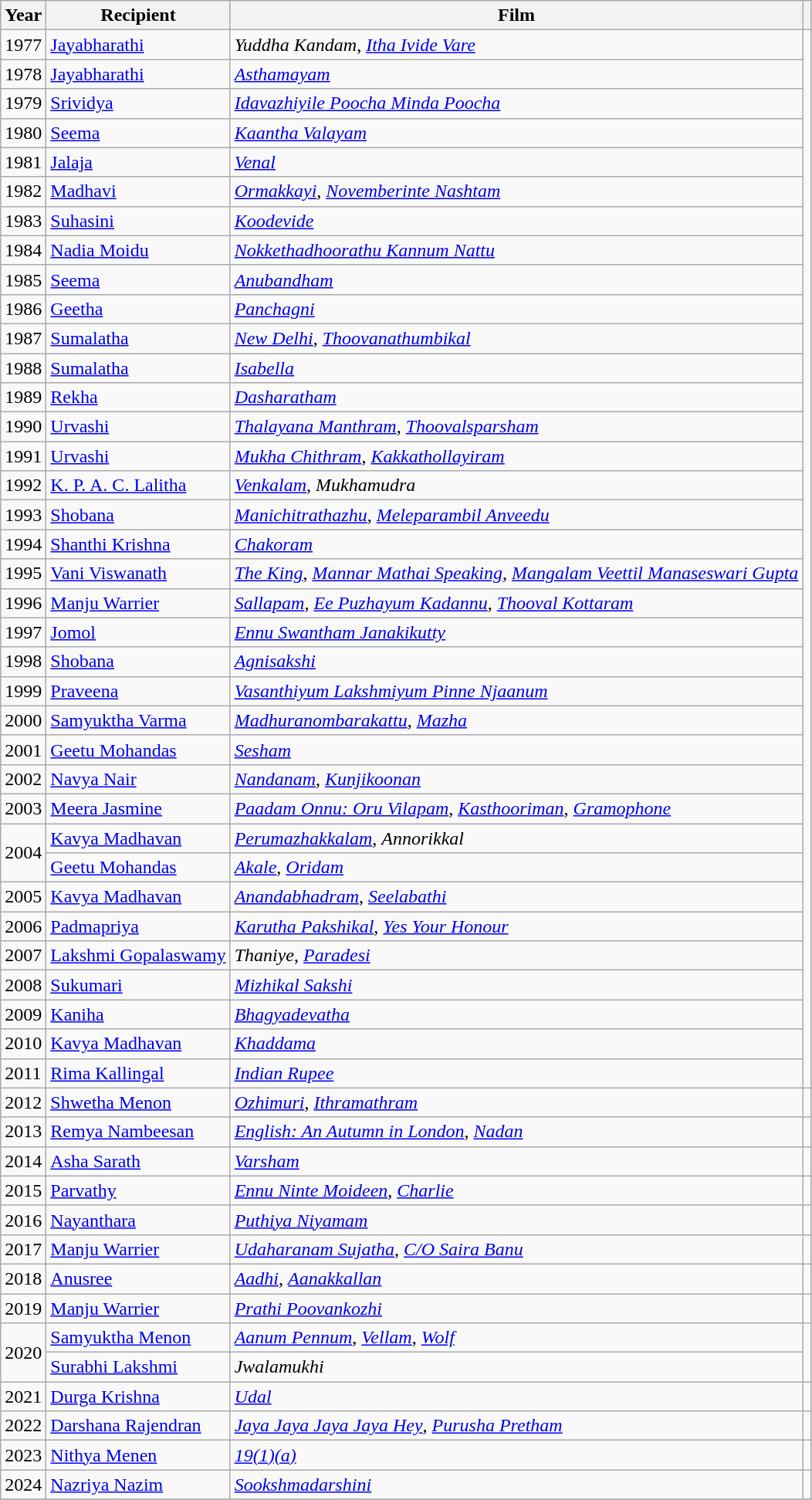<table class="wikitable">
<tr>
<th>Year</th>
<th>Recipient</th>
<th>Film</th>
<th></th>
</tr>
<tr>
<td>1977</td>
<td><a href='#'>Jayabharathi</a></td>
<td><em>Yuddha Kandam</em>, <em><a href='#'>Itha Ivide Vare</a></em></td>
<td rowspan=36></td>
</tr>
<tr>
<td>1978</td>
<td><a href='#'>Jayabharathi</a></td>
<td><em><a href='#'>Asthamayam</a></em></td>
</tr>
<tr>
<td>1979</td>
<td><a href='#'>Srividya</a></td>
<td><em><a href='#'>Idavazhiyile Poocha Minda Poocha</a></em></td>
</tr>
<tr>
<td>1980</td>
<td><a href='#'>Seema</a></td>
<td><em><a href='#'>Kaantha Valayam</a></em></td>
</tr>
<tr>
<td>1981</td>
<td><a href='#'>Jalaja</a></td>
<td><em><a href='#'>Venal</a></em></td>
</tr>
<tr>
<td>1982</td>
<td><a href='#'>Madhavi</a></td>
<td><em><a href='#'>Ormakkayi</a></em>, <em><a href='#'>Novemberinte Nashtam</a></em></td>
</tr>
<tr>
<td>1983</td>
<td><a href='#'>Suhasini</a></td>
<td><em><a href='#'>Koodevide</a></em></td>
</tr>
<tr>
<td>1984</td>
<td><a href='#'>Nadia Moidu</a></td>
<td><em><a href='#'>Nokkethadhoorathu Kannum Nattu</a></em></td>
</tr>
<tr>
<td>1985</td>
<td><a href='#'>Seema</a></td>
<td><em><a href='#'>Anubandham</a></em></td>
</tr>
<tr>
<td>1986</td>
<td><a href='#'>Geetha</a></td>
<td><em><a href='#'>Panchagni</a></em></td>
</tr>
<tr>
<td>1987</td>
<td><a href='#'>Sumalatha</a></td>
<td><em><a href='#'>New Delhi</a></em>, <em><a href='#'>Thoovanathumbikal</a></em></td>
</tr>
<tr>
<td>1988</td>
<td><a href='#'>Sumalatha</a></td>
<td><em><a href='#'>Isabella</a></em></td>
</tr>
<tr>
<td>1989</td>
<td><a href='#'>Rekha</a></td>
<td><em><a href='#'>Dasharatham</a></em></td>
</tr>
<tr>
<td>1990</td>
<td><a href='#'>Urvashi</a></td>
<td><em><a href='#'>Thalayana Manthram</a></em>, <em><a href='#'>Thoovalsparsham</a></em></td>
</tr>
<tr>
<td>1991</td>
<td><a href='#'>Urvashi</a></td>
<td><em><a href='#'>Mukha Chithram</a></em>, <em><a href='#'>Kakkathollayiram</a></em></td>
</tr>
<tr>
<td>1992</td>
<td><a href='#'>K. P. A. C. Lalitha</a></td>
<td><em><a href='#'>Venkalam</a></em>, <em>Mukhamudra</em></td>
</tr>
<tr>
<td>1993</td>
<td><a href='#'>Shobana</a></td>
<td><em><a href='#'>Manichitrathazhu</a></em>, <em><a href='#'>Meleparambil Anveedu</a></em></td>
</tr>
<tr>
<td>1994</td>
<td><a href='#'>Shanthi Krishna</a></td>
<td><em><a href='#'>Chakoram</a></em></td>
</tr>
<tr>
<td>1995</td>
<td><a href='#'>Vani Viswanath</a></td>
<td><em><a href='#'>The King</a></em>, <em><a href='#'>Mannar Mathai Speaking</a></em>, <em><a href='#'>Mangalam Veettil Manaseswari Gupta</a></em></td>
</tr>
<tr>
<td>1996</td>
<td><a href='#'>Manju Warrier</a></td>
<td><em><a href='#'>Sallapam</a></em>, <em><a href='#'>Ee Puzhayum Kadannu</a></em>, <em><a href='#'>Thooval Kottaram</a></em></td>
</tr>
<tr>
<td>1997</td>
<td><a href='#'>Jomol</a></td>
<td><em><a href='#'>Ennu Swantham Janakikutty</a></em></td>
</tr>
<tr>
<td>1998</td>
<td><a href='#'>Shobana</a></td>
<td><em><a href='#'>Agnisakshi</a></em></td>
</tr>
<tr>
<td>1999</td>
<td><a href='#'>Praveena</a></td>
<td><em><a href='#'>Vasanthiyum Lakshmiyum Pinne Njaanum</a></em></td>
</tr>
<tr>
<td>2000</td>
<td><a href='#'>Samyuktha Varma</a></td>
<td><em><a href='#'>Madhuranombarakattu</a></em>, <em><a href='#'>Mazha</a></em></td>
</tr>
<tr>
<td>2001</td>
<td><a href='#'>Geetu Mohandas</a></td>
<td><em><a href='#'>Sesham</a></em></td>
</tr>
<tr>
<td>2002</td>
<td><a href='#'>Navya Nair</a></td>
<td><em><a href='#'>Nandanam</a></em>, <em><a href='#'>Kunjikoonan</a></em></td>
</tr>
<tr>
<td>2003</td>
<td><a href='#'>Meera Jasmine</a></td>
<td><em><a href='#'>Paadam Onnu: Oru Vilapam</a></em>, <em><a href='#'>Kasthooriman</a></em>, <em><a href='#'>Gramophone</a></em></td>
</tr>
<tr>
<td rowspan=2>2004</td>
<td><a href='#'>Kavya Madhavan</a></td>
<td><em><a href='#'>Perumazhakkalam</a></em>, <em>Annorikkal</em></td>
</tr>
<tr>
<td><a href='#'>Geetu Mohandas</a></td>
<td><em><a href='#'>Akale</a></em>, <em><a href='#'>Oridam</a></em></td>
</tr>
<tr>
<td>2005</td>
<td><a href='#'>Kavya Madhavan</a></td>
<td><em><a href='#'>Anandabhadram</a></em>, <em><a href='#'>Seelabathi</a></em></td>
</tr>
<tr>
<td>2006</td>
<td><a href='#'>Padmapriya</a></td>
<td><em><a href='#'>Karutha Pakshikal</a></em>, <em><a href='#'>Yes Your Honour</a></em></td>
</tr>
<tr>
<td>2007</td>
<td><a href='#'>Lakshmi Gopalaswamy</a></td>
<td><em>Thaniye</em>, <em><a href='#'>Paradesi</a></em></td>
</tr>
<tr>
<td>2008</td>
<td><a href='#'>Sukumari</a></td>
<td><em><a href='#'>Mizhikal Sakshi</a></em></td>
</tr>
<tr>
<td>2009</td>
<td><a href='#'>Kaniha</a></td>
<td><em><a href='#'>Bhagyadevatha</a></em></td>
</tr>
<tr>
<td>2010</td>
<td><a href='#'>Kavya Madhavan</a></td>
<td><em><a href='#'>Khaddama</a></em></td>
</tr>
<tr>
<td>2011</td>
<td><a href='#'>Rima Kallingal</a></td>
<td><em><a href='#'>Indian Rupee</a></em></td>
</tr>
<tr>
<td>2012</td>
<td><a href='#'>Shwetha Menon</a></td>
<td><em><a href='#'>Ozhimuri</a></em>, <em><a href='#'>Ithramathram</a></em></td>
<td></td>
</tr>
<tr>
<td>2013</td>
<td><a href='#'>Remya Nambeesan</a></td>
<td><em><a href='#'>English: An Autumn in London</a></em>, <em><a href='#'>Nadan</a></em></td>
<td></td>
</tr>
<tr>
<td>2014</td>
<td><a href='#'>Asha Sarath</a></td>
<td><em><a href='#'>Varsham</a></em></td>
<td></td>
</tr>
<tr>
<td>2015</td>
<td><a href='#'>Parvathy</a></td>
<td><em><a href='#'>Ennu Ninte Moideen</a></em>, <em><a href='#'>Charlie</a></em></td>
<td></td>
</tr>
<tr>
<td>2016</td>
<td><a href='#'>Nayanthara</a></td>
<td><em><a href='#'>Puthiya Niyamam</a></em></td>
<td></td>
</tr>
<tr>
<td>2017</td>
<td><a href='#'>Manju Warrier</a></td>
<td><em><a href='#'>Udaharanam Sujatha</a></em>, <em><a href='#'>C/O Saira Banu</a></em></td>
<td></td>
</tr>
<tr>
<td>2018</td>
<td><a href='#'>Anusree</a></td>
<td><em><a href='#'>Aadhi</a></em>, <em><a href='#'>Aanakkallan</a></em></td>
<td></td>
</tr>
<tr>
<td>2019</td>
<td><a href='#'>Manju Warrier</a></td>
<td><em><a href='#'>Prathi Poovankozhi</a></em></td>
<td></td>
</tr>
<tr>
<td rowspan=2>2020</td>
<td><a href='#'>Samyuktha Menon</a></td>
<td><em><a href='#'>Aanum Pennum</a></em>, <em><a href='#'>Vellam</a></em>, <em><a href='#'>Wolf</a></em></td>
<td rowspan=2></td>
</tr>
<tr>
<td><a href='#'>Surabhi Lakshmi</a></td>
<td><em>Jwalamukhi</em></td>
</tr>
<tr>
<td>2021</td>
<td><a href='#'>Durga Krishna</a></td>
<td><em><a href='#'>Udal</a></em></td>
<td></td>
</tr>
<tr>
<td>2022</td>
<td><a href='#'>Darshana Rajendran</a></td>
<td><em><a href='#'>Jaya Jaya Jaya Jaya Hey</a></em>, <em><a href='#'>Purusha Pretham</a></em></td>
<td></td>
</tr>
<tr>
<td>2023</td>
<td><a href='#'>Nithya Menen</a></td>
<td><em><a href='#'>19(1)(a)</a></em></td>
<td></td>
</tr>
<tr>
<td>2024</td>
<td><a href='#'>Nazriya Nazim</a></td>
<td><em><a href='#'>Sookshmadarshini</a></em></td>
<td></td>
</tr>
<tr>
</tr>
</table>
